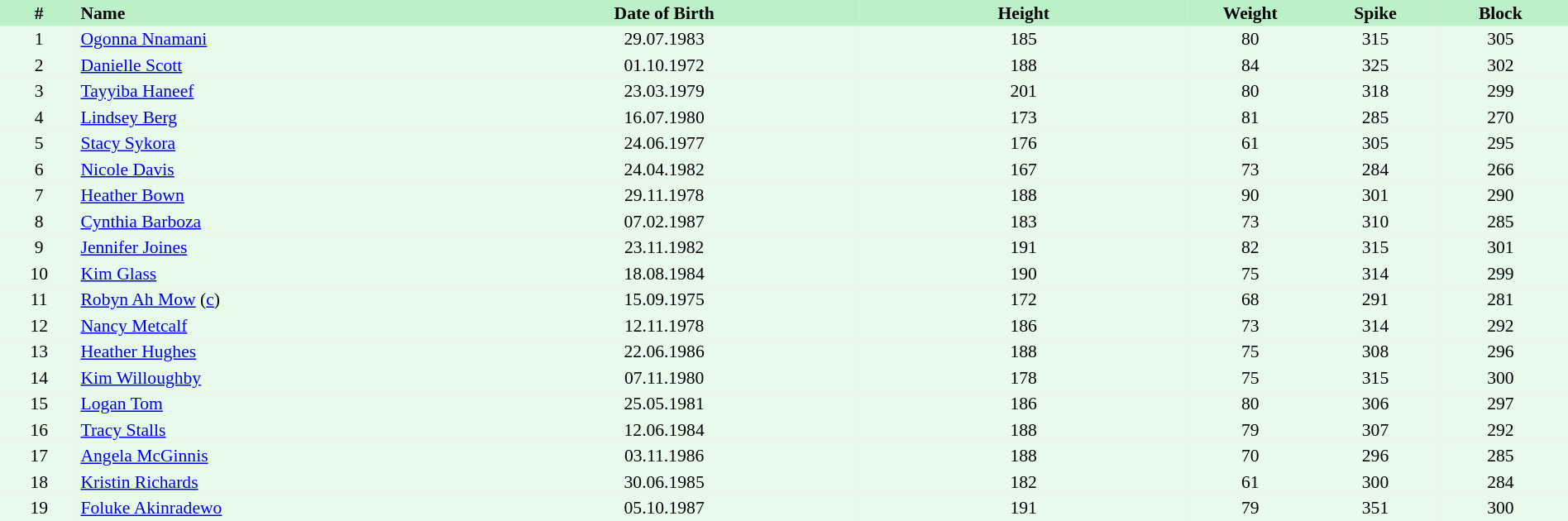<table border=0 cellpadding=2 cellspacing=0  |- bgcolor=#FFECCE style="text-align:center; font-size:90%;" width=100%>
<tr bgcolor=#BBF0C9>
<th width=5%>#</th>
<th width=25% align=left>Name</th>
<th width=25%>Date of Birth</th>
<th width=21%>Height</th>
<th width=8%>Weight</th>
<th width=8%>Spike</th>
<th width=8%>Block</th>
<th></th>
</tr>
<tr bgcolor=#E7FAEC>
<td>1</td>
<td align=left><a href='#'>Ogonna Nnamani</a></td>
<td>29.07.1983</td>
<td>185</td>
<td>80</td>
<td>315</td>
<td>305</td>
<td></td>
</tr>
<tr bgcolor=#E7FAEC>
<td>2</td>
<td align=left><a href='#'>Danielle Scott</a></td>
<td>01.10.1972</td>
<td>188</td>
<td>84</td>
<td>325</td>
<td>302</td>
<td></td>
</tr>
<tr bgcolor=#E7FAEC>
<td>3</td>
<td align=left><a href='#'>Tayyiba Haneef</a></td>
<td>23.03.1979</td>
<td>201</td>
<td>80</td>
<td>318</td>
<td>299</td>
<td></td>
</tr>
<tr bgcolor=#E7FAEC>
<td>4</td>
<td align=left><a href='#'>Lindsey Berg</a></td>
<td>16.07.1980</td>
<td>173</td>
<td>81</td>
<td>285</td>
<td>270</td>
<td></td>
</tr>
<tr bgcolor=#E7FAEC>
<td>5</td>
<td align=left><a href='#'>Stacy Sykora</a></td>
<td>24.06.1977</td>
<td>176</td>
<td>61</td>
<td>305</td>
<td>295</td>
<td></td>
</tr>
<tr bgcolor=#E7FAEC>
<td>6</td>
<td align=left><a href='#'>Nicole Davis</a></td>
<td>24.04.1982</td>
<td>167</td>
<td>73</td>
<td>284</td>
<td>266</td>
<td></td>
</tr>
<tr bgcolor=#E7FAEC>
<td>7</td>
<td align=left><a href='#'>Heather Bown</a></td>
<td>29.11.1978</td>
<td>188</td>
<td>90</td>
<td>301</td>
<td>290</td>
<td></td>
</tr>
<tr bgcolor=#E7FAEC>
<td>8</td>
<td align=left><a href='#'>Cynthia Barboza</a></td>
<td>07.02.1987</td>
<td>183</td>
<td>73</td>
<td>310</td>
<td>285</td>
<td></td>
</tr>
<tr bgcolor=#E7FAEC>
<td>9</td>
<td align=left><a href='#'>Jennifer Joines</a></td>
<td>23.11.1982</td>
<td>191</td>
<td>82</td>
<td>315</td>
<td>301</td>
<td></td>
</tr>
<tr bgcolor=#E7FAEC>
<td>10</td>
<td align=left><a href='#'>Kim Glass</a></td>
<td>18.08.1984</td>
<td>190</td>
<td>75</td>
<td>314</td>
<td>299</td>
<td></td>
</tr>
<tr bgcolor=#E7FAEC>
<td>11</td>
<td align=left><a href='#'>Robyn Ah Mow</a> (<a href='#'>c</a>)</td>
<td>15.09.1975</td>
<td>172</td>
<td>68</td>
<td>291</td>
<td>281</td>
<td></td>
</tr>
<tr bgcolor=#E7FAEC>
<td>12</td>
<td align=left><a href='#'>Nancy Metcalf</a></td>
<td>12.11.1978</td>
<td>186</td>
<td>73</td>
<td>314</td>
<td>292</td>
<td></td>
</tr>
<tr bgcolor=#E7FAEC>
<td>13</td>
<td align=left><a href='#'>Heather Hughes</a></td>
<td>22.06.1986</td>
<td>188</td>
<td>75</td>
<td>308</td>
<td>296</td>
<td></td>
</tr>
<tr bgcolor=#E7FAEC>
<td>14</td>
<td align=left><a href='#'>Kim Willoughby</a></td>
<td>07.11.1980</td>
<td>178</td>
<td>75</td>
<td>315</td>
<td>300</td>
<td></td>
</tr>
<tr bgcolor=#E7FAEC>
<td>15</td>
<td align=left><a href='#'>Logan Tom</a></td>
<td>25.05.1981</td>
<td>186</td>
<td>80</td>
<td>306</td>
<td>297</td>
<td></td>
</tr>
<tr bgcolor=#E7FAEC>
<td>16</td>
<td align=left><a href='#'>Tracy Stalls</a></td>
<td>12.06.1984</td>
<td>188</td>
<td>79</td>
<td>307</td>
<td>292</td>
<td></td>
</tr>
<tr bgcolor=#E7FAEC>
<td>17</td>
<td align=left><a href='#'>Angela McGinnis</a></td>
<td>03.11.1986</td>
<td>188</td>
<td>70</td>
<td>296</td>
<td>285</td>
<td></td>
</tr>
<tr bgcolor=#E7FAEC>
<td>18</td>
<td align=left><a href='#'>Kristin Richards</a></td>
<td>30.06.1985</td>
<td>182</td>
<td>61</td>
<td>300</td>
<td>284</td>
<td></td>
</tr>
<tr bgcolor=#E7FAEC>
<td>19</td>
<td align=left><a href='#'>Foluke Akinradewo</a></td>
<td>05.10.1987</td>
<td>191</td>
<td>79</td>
<td>351</td>
<td>300</td>
<td></td>
</tr>
</table>
